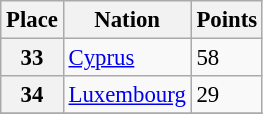<table class="wikitable" style="font-size: 95%">
<tr>
<th>Place</th>
<th>Nation</th>
<th>Points</th>
</tr>
<tr>
<th>33</th>
<td> <a href='#'>Cyprus</a></td>
<td>58</td>
</tr>
<tr>
<th>34</th>
<td> <a href='#'>Luxembourg</a></td>
<td>29</td>
</tr>
<tr>
</tr>
</table>
